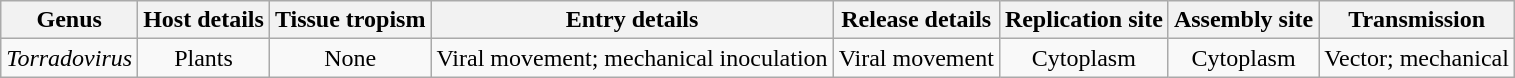<table class="wikitable sortable" style="text-align:center">
<tr>
<th>Genus</th>
<th>Host details</th>
<th>Tissue tropism</th>
<th>Entry details</th>
<th>Release details</th>
<th>Replication site</th>
<th>Assembly site</th>
<th>Transmission</th>
</tr>
<tr>
<td><em>Torradovirus</em></td>
<td>Plants</td>
<td>None</td>
<td>Viral movement; mechanical inoculation</td>
<td>Viral movement</td>
<td>Cytoplasm</td>
<td>Cytoplasm</td>
<td>Vector; mechanical</td>
</tr>
</table>
